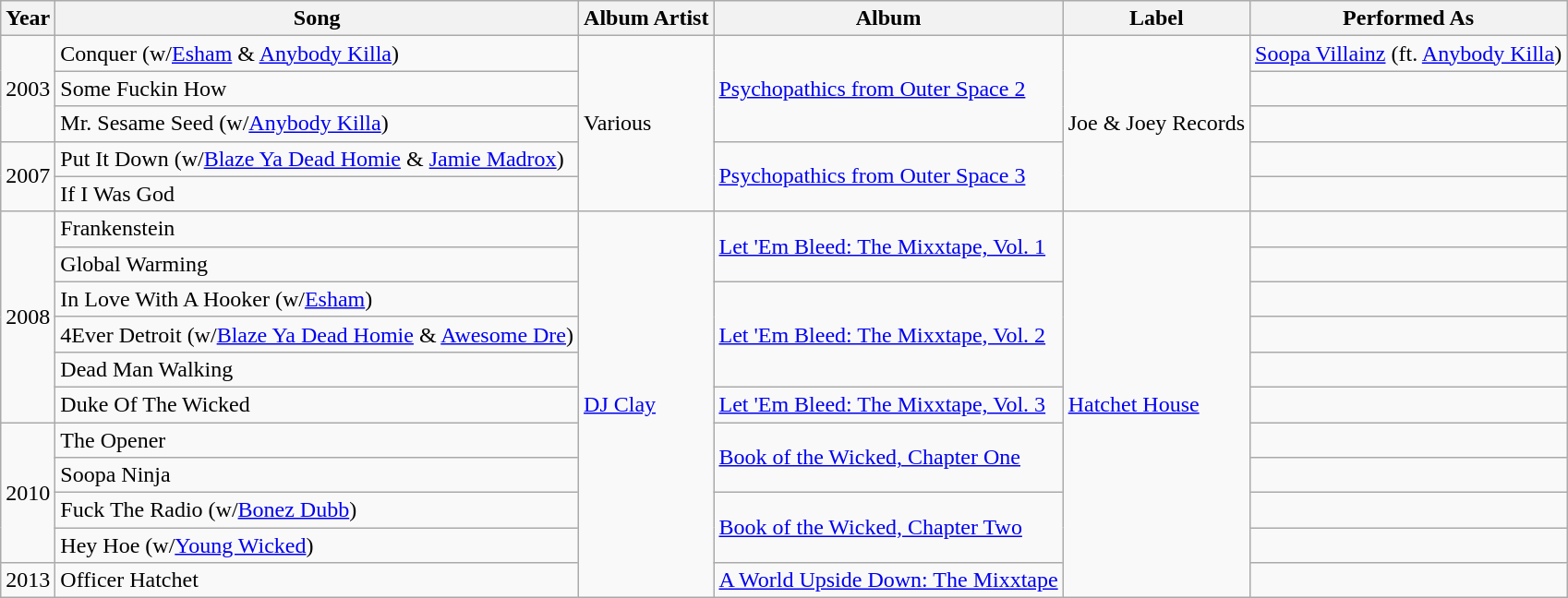<table class="wikitable" border="1">
<tr>
<th>Year</th>
<th>Song</th>
<th>Album Artist</th>
<th>Album</th>
<th>Label</th>
<th>Performed As</th>
</tr>
<tr>
<td rowspan="3">2003</td>
<td>Conquer (w/<a href='#'>Esham</a> & <a href='#'>Anybody Killa</a>)</td>
<td rowspan="5">Various</td>
<td rowspan="3"><a href='#'>Psychopathics from Outer Space 2</a></td>
<td rowspan="5">Joe & Joey Records</td>
<td><a href='#'>Soopa Villainz</a> (ft. <a href='#'>Anybody Killa</a>)</td>
</tr>
<tr>
<td>Some Fuckin How</td>
<td></td>
</tr>
<tr>
<td>Mr. Sesame Seed (w/<a href='#'>Anybody Killa</a>)</td>
<td></td>
</tr>
<tr>
<td rowspan="2">2007</td>
<td>Put It Down (w/<a href='#'>Blaze Ya Dead Homie</a> & <a href='#'>Jamie Madrox</a>)</td>
<td rowspan="2"><a href='#'>Psychopathics from Outer Space 3</a></td>
<td></td>
</tr>
<tr>
<td>If I Was God</td>
<td></td>
</tr>
<tr>
<td rowspan="6">2008</td>
<td>Frankenstein</td>
<td rowspan="11"><a href='#'>DJ Clay</a></td>
<td rowspan="2"><a href='#'>Let 'Em Bleed: The Mixxtape, Vol. 1</a></td>
<td rowspan="11"><a href='#'>Hatchet House</a></td>
<td></td>
</tr>
<tr>
<td>Global Warming</td>
<td></td>
</tr>
<tr>
<td>In Love With A Hooker (w/<a href='#'>Esham</a>)</td>
<td rowspan="3"><a href='#'>Let 'Em Bleed: The Mixxtape, Vol. 2</a></td>
<td></td>
</tr>
<tr>
<td>4Ever Detroit (w/<a href='#'>Blaze Ya Dead Homie</a> & <a href='#'>Awesome Dre</a>)</td>
<td></td>
</tr>
<tr>
<td>Dead Man Walking</td>
<td></td>
</tr>
<tr>
<td>Duke Of The Wicked</td>
<td><a href='#'>Let 'Em Bleed: The Mixxtape, Vol. 3</a></td>
<td></td>
</tr>
<tr>
<td rowspan="4">2010</td>
<td>The Opener</td>
<td rowspan="2"><a href='#'>Book of the Wicked, Chapter One</a></td>
<td></td>
</tr>
<tr>
<td>Soopa Ninja</td>
<td></td>
</tr>
<tr>
<td>Fuck The Radio (w/<a href='#'>Bonez Dubb</a>)</td>
<td rowspan="2"><a href='#'>Book of the Wicked, Chapter Two</a></td>
<td></td>
</tr>
<tr>
<td>Hey Hoe (w/<a href='#'>Young Wicked</a>)</td>
<td></td>
</tr>
<tr>
<td>2013</td>
<td>Officer Hatchet</td>
<td><a href='#'>A World Upside Down: The Mixxtape</a></td>
<td></td>
</tr>
</table>
